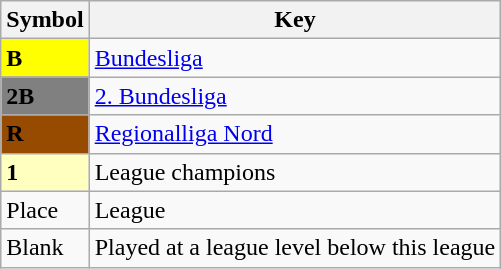<table class="wikitable" align="center">
<tr>
<th>Symbol</th>
<th>Key</th>
</tr>
<tr>
<td style="background:#FFFF00"><strong>B</strong></td>
<td><a href='#'>Bundesliga</a> </td>
</tr>
<tr>
<td style="background:#808080"><strong>2B</strong></td>
<td><a href='#'>2. Bundesliga</a> </td>
</tr>
<tr>
<td style="background:#964B00"><strong>R</strong></td>
<td><a href='#'>Regionalliga Nord</a> </td>
</tr>
<tr>
<td style="background:#ffffbf"><strong>1</strong></td>
<td>League champions</td>
</tr>
<tr>
<td>Place</td>
<td>League</td>
</tr>
<tr>
<td>Blank</td>
<td>Played at a league level below this league</td>
</tr>
</table>
